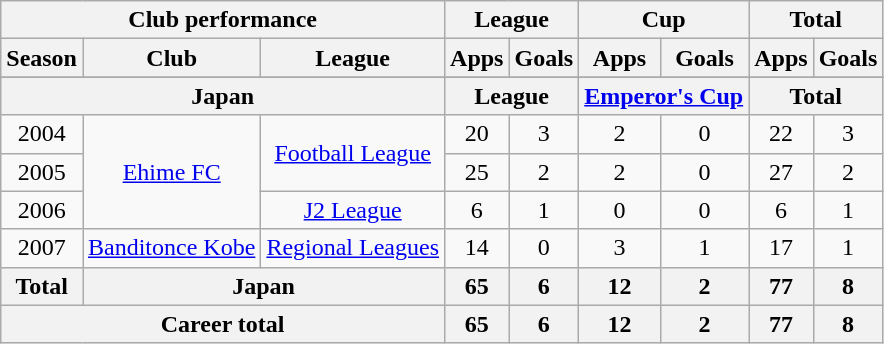<table class="wikitable" style="text-align:center">
<tr>
<th colspan=3>Club performance</th>
<th colspan=2>League</th>
<th colspan=2>Cup</th>
<th colspan=2>Total</th>
</tr>
<tr>
<th>Season</th>
<th>Club</th>
<th>League</th>
<th>Apps</th>
<th>Goals</th>
<th>Apps</th>
<th>Goals</th>
<th>Apps</th>
<th>Goals</th>
</tr>
<tr>
</tr>
<tr>
<th colspan=3>Japan</th>
<th colspan=2>League</th>
<th colspan=2><a href='#'>Emperor's Cup</a></th>
<th colspan=2>Total</th>
</tr>
<tr>
<td>2004</td>
<td rowspan="3"><a href='#'>Ehime FC</a></td>
<td rowspan="2"><a href='#'>Football League</a></td>
<td>20</td>
<td>3</td>
<td>2</td>
<td>0</td>
<td>22</td>
<td>3</td>
</tr>
<tr>
<td>2005</td>
<td>25</td>
<td>2</td>
<td>2</td>
<td>0</td>
<td>27</td>
<td>2</td>
</tr>
<tr>
<td>2006</td>
<td><a href='#'>J2 League</a></td>
<td>6</td>
<td>1</td>
<td>0</td>
<td>0</td>
<td>6</td>
<td>1</td>
</tr>
<tr>
<td>2007</td>
<td><a href='#'>Banditonce Kobe</a></td>
<td><a href='#'>Regional Leagues</a></td>
<td>14</td>
<td>0</td>
<td>3</td>
<td>1</td>
<td>17</td>
<td>1</td>
</tr>
<tr>
<th rowspan=1>Total</th>
<th colspan=2>Japan</th>
<th>65</th>
<th>6</th>
<th>12</th>
<th>2</th>
<th>77</th>
<th>8</th>
</tr>
<tr>
<th colspan=3>Career total</th>
<th>65</th>
<th>6</th>
<th>12</th>
<th>2</th>
<th>77</th>
<th>8</th>
</tr>
</table>
